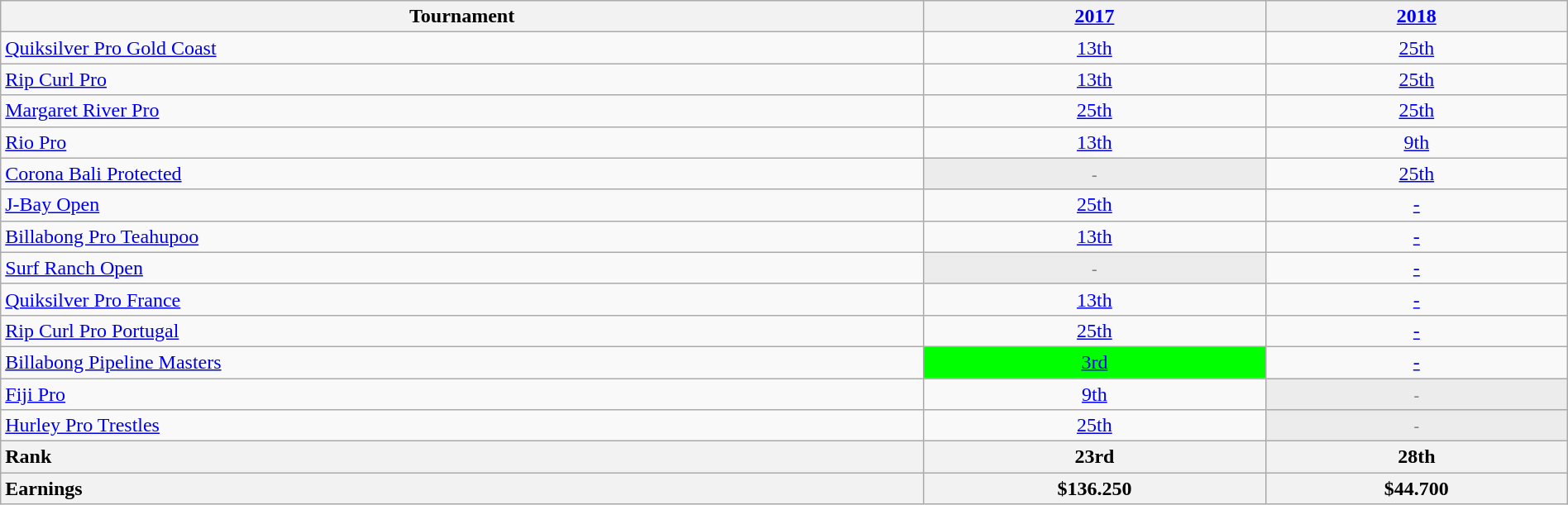<table class=wikitable style="width:100%; text-align: center">
<tr>
<th>Tournament</th>
<th><a href='#'>2017</a></th>
<th><a href='#'>2018</a></th>
</tr>
<tr>
<td style="text-align:left"><a href='#'>Quiksilver Pro Gold Coast</a></td>
<td><a href='#'>13th</a></td>
<td><a href='#'>25th</a></td>
</tr>
<tr>
<td style="text-align:left"><a href='#'>Rip Curl Pro</a></td>
<td><a href='#'>13th</a></td>
<td><a href='#'>25th</a></td>
</tr>
<tr>
<td style="text-align:left"><a href='#'>Margaret River Pro</a></td>
<td><a href='#'>25th</a></td>
<td><a href='#'>25th</a></td>
</tr>
<tr>
<td style="text-align:left"><a href='#'>Rio Pro</a></td>
<td><a href='#'>13th</a></td>
<td><a href='#'>9th</a></td>
</tr>
<tr>
<td style="text-align:left"><a href='#'>Corona Bali Protected</a></td>
<td style="background:#ececec; color:gray; text-align:center;" class="table-na"><small>-</small></td>
<td><a href='#'>25th</a></td>
</tr>
<tr>
<td style="text-align:left"><a href='#'>J-Bay Open</a></td>
<td><a href='#'>25th</a></td>
<td><a href='#'>-</a></td>
</tr>
<tr>
<td style="text-align:left"><a href='#'>Billabong Pro Teahupoo</a></td>
<td><a href='#'>13th</a></td>
<td><a href='#'>-</a></td>
</tr>
<tr>
<td style="text-align:left"><a href='#'>Surf Ranch Open</a></td>
<td style="background:#ececec; color:gray; text-align:center;" class="table-na"><small>-</small></td>
<td><a href='#'>-</a></td>
</tr>
<tr>
<td style="text-align:left"><a href='#'>Quiksilver Pro France</a></td>
<td><a href='#'>13th</a></td>
<td><a href='#'>-</a></td>
</tr>
<tr>
<td style="text-align:left"><a href='#'>Rip Curl Pro Portugal</a></td>
<td><a href='#'>25th</a></td>
<td><a href='#'>-</a></td>
</tr>
<tr>
<td style="text-align:left"><a href='#'>Billabong Pipeline Masters</a></td>
<td Bgcolor=Lime><a href='#'>3rd</a></td>
<td><a href='#'>-</a></td>
</tr>
<tr>
<td style="text-align:left"><a href='#'>Fiji Pro</a></td>
<td><a href='#'>9th</a></td>
<td style="background:#ececec; color:gray; text-align:center;" class="table-na"><small>-</small></td>
</tr>
<tr>
<td style="text-align:left"><a href='#'>Hurley Pro Trestles</a></td>
<td><a href='#'>25th</a></td>
<td style="background:#ececec; color:gray; text-align:center;" class="table-na"><small>-</small></td>
</tr>
<tr>
<th style=text-align:left>Rank</th>
<th>23rd</th>
<th>28th</th>
</tr>
<tr>
<th style=text-align:left>Earnings</th>
<th>$136.250</th>
<th>$44.700</th>
</tr>
</table>
